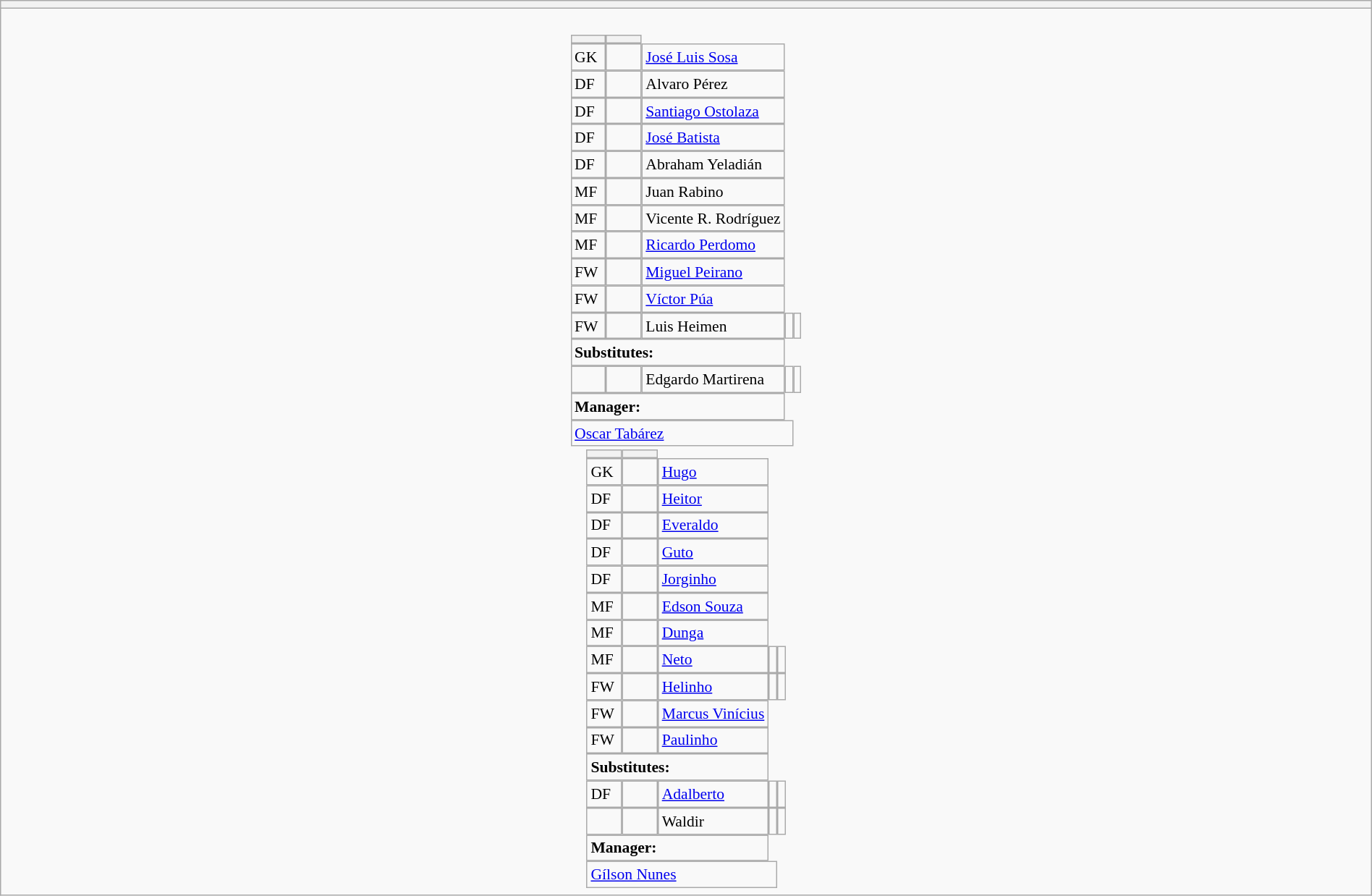<table style="width:100%" class="wikitable collapsible collapsed">
<tr>
<th></th>
</tr>
<tr>
<td><br>






<table style="font-size:90%; margin:0.2em auto;" cellspacing="0" cellpadding="0">
<tr>
<th width="25"></th>
<th width="25"></th>
</tr>
<tr>
<td>GK</td>
<td><strong> </strong></td>
<td><a href='#'>José Luis Sosa</a></td>
</tr>
<tr>
<td>DF</td>
<td><strong> </strong></td>
<td>Alvaro Pérez</td>
</tr>
<tr>
<td>DF</td>
<td><strong> </strong></td>
<td><a href='#'>Santiago Ostolaza</a></td>
</tr>
<tr>
<td>DF</td>
<td><strong> </strong></td>
<td><a href='#'>José Batista</a></td>
</tr>
<tr>
<td>DF</td>
<td><strong> </strong></td>
<td>Abraham Yeladián</td>
</tr>
<tr>
<td>MF</td>
<td><strong> </strong></td>
<td>Juan Rabino</td>
</tr>
<tr>
<td>MF</td>
<td><strong> </strong></td>
<td>Vicente R. Rodríguez</td>
</tr>
<tr>
<td>MF</td>
<td><strong> </strong></td>
<td><a href='#'>Ricardo Perdomo</a></td>
</tr>
<tr>
<td>FW</td>
<td><strong> </strong></td>
<td><a href='#'>Miguel Peirano</a></td>
</tr>
<tr>
<td>FW</td>
<td><strong> </strong></td>
<td><a href='#'>Víctor Púa</a></td>
</tr>
<tr>
<td>FW</td>
<td><strong> </strong></td>
<td>Luis Heimen</td>
<td></td>
<td></td>
</tr>
<tr>
<td colspan=3><strong>Substitutes:</strong></td>
</tr>
<tr>
<td></td>
<td><strong> </strong></td>
<td>Edgardo Martirena</td>
<td></td>
<td></td>
</tr>
<tr>
<td colspan=3><strong>Manager:</strong></td>
</tr>
<tr>
<td colspan=4> <a href='#'>Oscar Tabárez</a></td>
</tr>
</table>
<table cellspacing="0" cellpadding="0" style="font-size:90%; margin:0.2em auto;">
<tr>
<th width="25"></th>
<th width="25"></th>
</tr>
<tr>
<td>GK</td>
<td><strong> </strong></td>
<td><a href='#'>Hugo</a></td>
</tr>
<tr>
<td>DF</td>
<td><strong> </strong></td>
<td><a href='#'>Heitor</a></td>
</tr>
<tr>
<td>DF</td>
<td><strong> </strong></td>
<td><a href='#'>Everaldo</a></td>
</tr>
<tr>
<td>DF</td>
<td><strong> </strong></td>
<td><a href='#'>Guto</a></td>
</tr>
<tr>
<td>DF</td>
<td><strong> </strong></td>
<td><a href='#'>Jorginho</a></td>
</tr>
<tr>
<td>MF</td>
<td><strong> </strong></td>
<td><a href='#'>Edson Souza</a></td>
</tr>
<tr>
<td>MF</td>
<td><strong> </strong></td>
<td><a href='#'>Dunga</a></td>
</tr>
<tr>
<td>MF</td>
<td><strong> </strong></td>
<td><a href='#'>Neto</a></td>
<td></td>
<td></td>
</tr>
<tr>
<td>FW</td>
<td><strong> </strong></td>
<td><a href='#'>Helinho</a></td>
<td></td>
<td></td>
</tr>
<tr>
<td>FW</td>
<td><strong> </strong></td>
<td><a href='#'>Marcus Vinícius</a></td>
</tr>
<tr>
<td>FW</td>
<td><strong> </strong></td>
<td><a href='#'>Paulinho</a></td>
</tr>
<tr>
<td colspan=3><strong>Substitutes:</strong></td>
</tr>
<tr>
<td>DF</td>
<td><strong> </strong></td>
<td><a href='#'>Adalberto</a></td>
<td></td>
<td></td>
</tr>
<tr>
<td></td>
<td><strong> </strong></td>
<td>Waldir</td>
<td></td>
<td></td>
</tr>
<tr>
<td colspan=3><strong>Manager:</strong></td>
</tr>
<tr>
<td colspan=4> <a href='#'>Gílson Nunes</a></td>
</tr>
</table>
</td>
</tr>
</table>
